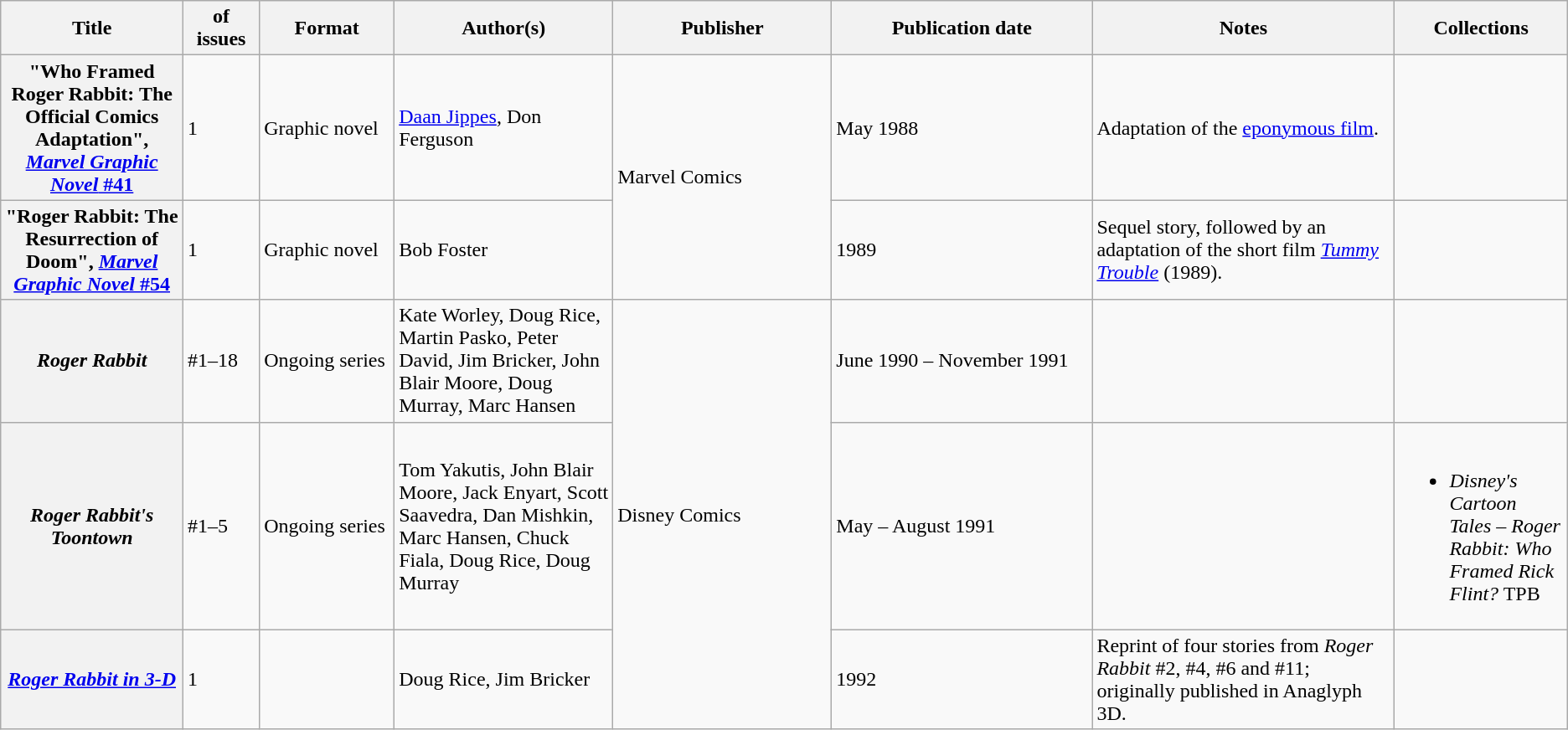<table class="wikitable">
<tr>
<th>Title</th>
<th style="width:40pt"> of issues</th>
<th style="width:75pt">Format</th>
<th style="width:125pt">Author(s)</th>
<th style="width:125pt">Publisher</th>
<th style="width:150pt">Publication date</th>
<th style="width:175pt">Notes</th>
<th>Collections</th>
</tr>
<tr>
<th>"Who Framed Roger Rabbit: The Official Comics Adaptation", <a href='#'><em>Marvel Graphic Novel</em> #41</a></th>
<td>1</td>
<td>Graphic novel</td>
<td><a href='#'>Daan Jippes</a>, Don Ferguson</td>
<td rowspan="2">Marvel Comics</td>
<td>May 1988</td>
<td>Adaptation of the <a href='#'>eponymous film</a>.</td>
<td></td>
</tr>
<tr>
<th>"Roger Rabbit: The Resurrection of Doom", <a href='#'><em>Marvel Graphic Novel</em> #54</a></th>
<td>1</td>
<td>Graphic novel</td>
<td>Bob Foster</td>
<td>1989</td>
<td>Sequel story, followed by an adaptation of the short film <em><a href='#'>Tummy Trouble</a></em> (1989).</td>
<td></td>
</tr>
<tr>
<th><em>Roger Rabbit</em></th>
<td>#1–18</td>
<td>Ongoing series</td>
<td>Kate Worley, Doug Rice, Martin Pasko, Peter David, Jim Bricker, John Blair Moore, Doug Murray, Marc Hansen</td>
<td rowspan="3">Disney Comics</td>
<td>June 1990 – November 1991</td>
<td></td>
<td></td>
</tr>
<tr>
<th><em>Roger Rabbit's Toontown</em></th>
<td>#1–5</td>
<td>Ongoing series</td>
<td>Tom Yakutis, John Blair Moore, Jack Enyart, Scott Saavedra, Dan Mishkin, Marc Hansen, Chuck Fiala, Doug Rice, Doug Murray</td>
<td>May – August 1991</td>
<td></td>
<td><br><ul><li><em>Disney's Cartoon Tales – Roger Rabbit: Who Framed Rick Flint?</em> TPB</li></ul></td>
</tr>
<tr>
<th><em><a href='#'>Roger Rabbit in 3-D</a></em></th>
<td>1</td>
<td></td>
<td>Doug Rice, Jim Bricker</td>
<td>1992</td>
<td>Reprint of four stories from <em>Roger Rabbit</em> #2, #4, #6 and #11; originally published in Anaglyph 3D.</td>
<td></td>
</tr>
</table>
